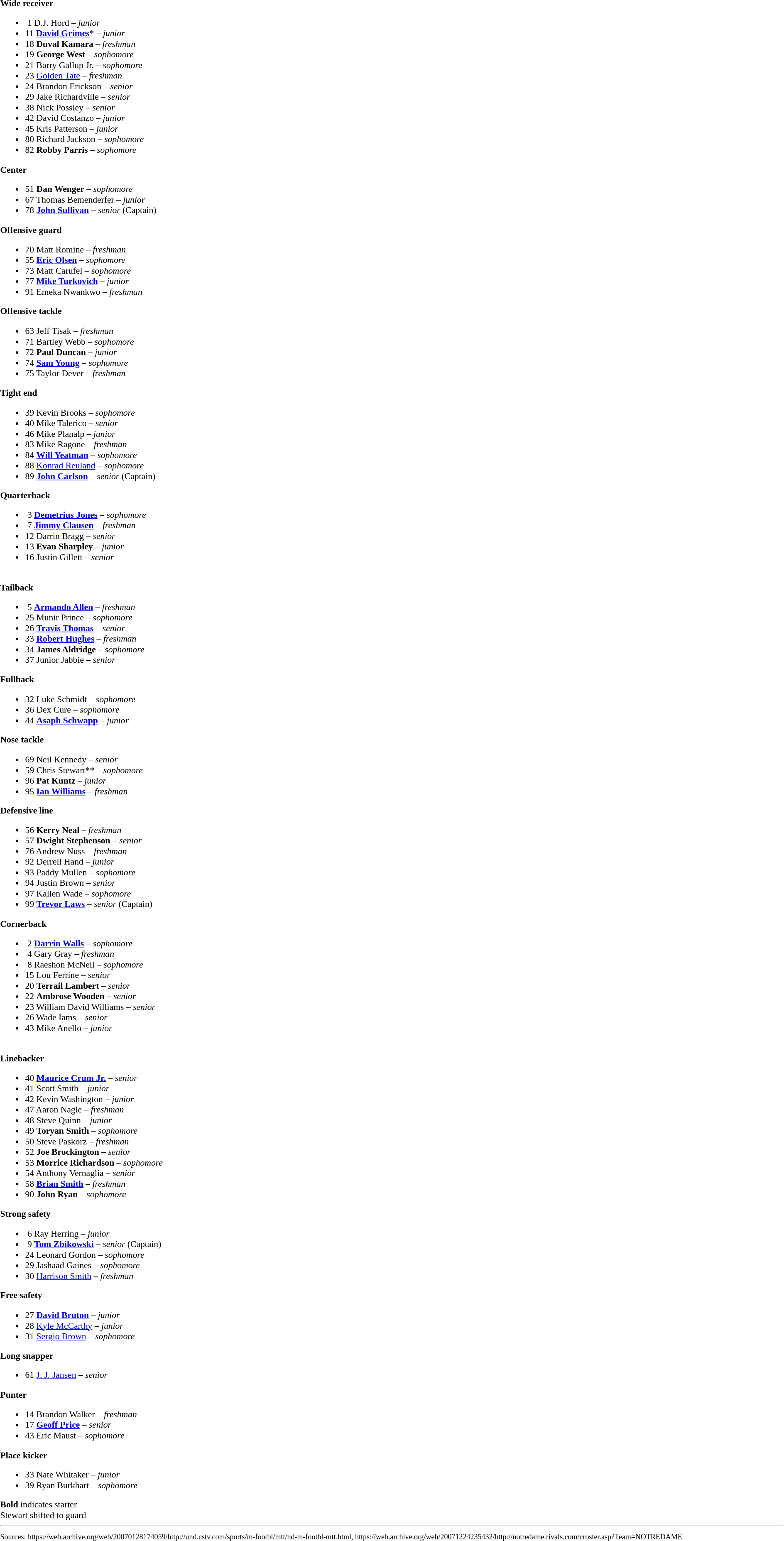<table class="toccolours" style="font-size:90%;width: 100%;">
<tr>
<td><br>
<br><strong>Wide receiver</strong><ul><li> 1  D.J. Hord – <em>junior</em></li><li>11  <strong><a href='#'>David Grimes</a></strong>* – <em>junior</em></li><li>18  <strong>Duval Kamara</strong>  – <em>freshman</em></li><li>19  <strong>George West</strong> – <em>sophomore</em></li><li>21  Barry Gallup Jr. – <em>sophomore</em></li><li>23  <a href='#'>Golden Tate</a> – <em>freshman</em></li><li>24  Brandon Erickson – <em>senior</em></li><li>29  Jake Richardville – <em>senior</em></li><li>38  Nick Possley – <em>senior</em></li><li>42  David Costanzo – <em>junior</em></li><li>45  Kris Patterson – <em>junior</em></li><li>80  Richard Jackson – <em>sophomore</em></li><li>82  <strong>Robby Parris</strong> – <em>sophomore</em></li></ul><strong>Center</strong><ul><li>51  <strong>Dan Wenger</strong> – <em>sophomore</em></li><li>67  Thomas Bemenderfer – <em>junior</em></li><li>78  <strong><a href='#'>John Sullivan</a></strong> – <em>senior</em> (Captain)</li></ul><strong>Offensive guard</strong><ul><li>70  Matt Romine – <em>freshman</em></li><li>55  <strong><a href='#'>Eric Olsen</a></strong> – <em>sophomore</em></li><li>73  Matt Carufel – <em>sophomore</em></li><li>77  <strong><a href='#'>Mike Turkovich</a></strong> – <em>junior</em></li><li>91  Emeka Nwankwo – <em>freshman</em></li></ul><strong>Offensive tackle</strong><ul><li>63  Jeff Tisak – <em>freshman</em></li><li>71  Bartley Webb – <em>sophomore</em></li><li>72  <strong>Paul Duncan</strong> – <em>junior</em></li><li>74  <strong><a href='#'>Sam Young</a></strong> – <em>sophomore</em></li><li>75  Taylor Dever – <em>freshman</em></li></ul><strong>Tight end</strong><ul><li>39  Kevin Brooks – <em>sophomore</em></li><li>40  Mike Talerico – <em>senior</em></li><li>46  Mike Planalp – <em>junior</em></li><li>83  Mike Ragone – <em>freshman</em></li><li>84  <strong><a href='#'>Will Yeatman</a></strong> – <em>sophomore</em></li><li>88  <a href='#'>Konrad Reuland</a> – <em>sophomore</em></li><li>89  <strong><a href='#'>John Carlson</a></strong> – <em>senior</em> (Captain)</li></ul><strong>Quarterback</strong><ul><li> 3  <strong><a href='#'>Demetrius Jones</a></strong> – <em>sophomore</em></li><li> 7  <strong><a href='#'>Jimmy Clausen</a></strong> – <em>freshman</em></li><li>12  Darrin Bragg – <em>senior</em></li><li>13  <strong>Evan Sharpley</strong> – <em>junior</em></li><li>16  Justin Gillett – <em>senior</em></li></ul><br><strong>Tailback</strong><ul><li> 5  <strong><a href='#'>Armando Allen</a></strong> – <em>freshman</em></li><li>25  Munir Prince – <em>sophomore</em></li><li>26  <strong><a href='#'>Travis Thomas</a></strong> – <em>senior</em></li><li>33  <strong><a href='#'>Robert Hughes</a></strong> – <em>freshman</em></li><li>34  <strong>James Aldridge</strong> – <em>sophomore</em></li><li>37  Junior Jabbie – <em>senior</em></li></ul><strong>Fullback</strong><ul><li>32  Luke Schmidt – <em>sophomore</em></li><li>36  Dex Cure – <em>sophomore</em></li><li>44  <strong><a href='#'>Asaph Schwapp</a></strong> – <em>junior</em></li></ul><strong>Nose tackle</strong><ul><li>69  Neil Kennedy – <em>senior</em></li><li>59  Chris Stewart** – <em>sophomore</em></li><li>96  <strong>Pat Kuntz</strong> – <em>junior</em></li><li>95  <strong><a href='#'>Ian Williams</a></strong> – <em>freshman</em></li></ul><strong>Defensive line</strong><ul><li>56  <strong>Kerry Neal</strong> – <em>freshman</em></li><li>57  <strong>Dwight Stephenson</strong> – <em>senior</em></li><li>76  Andrew Nuss – <em>freshman</em></li><li>92  Derrell Hand – <em>junior</em></li><li>93  Paddy Mullen – <em>sophomore</em></li><li>94  Justin Brown – <em>senior</em></li><li>97  Kallen Wade – <em>sophomore</em></li><li>99  <strong><a href='#'>Trevor Laws</a></strong> – <em>senior</em> (Captain)</li></ul><strong>Cornerback</strong><ul><li> 2  <strong><a href='#'>Darrin Walls</a></strong> – <em>sophomore</em></li><li> 4  Gary Gray – <em>freshman</em></li><li> 8  Raeshon McNeil – <em>sophomore</em></li><li>15  Lou Ferrine – <em>senior</em></li><li>20  <strong>Terrail Lambert</strong> – <em>senior</em></li><li>22  <strong>Ambrose Wooden</strong> – <em>senior</em></li><li>23  William David Williams – <em>senior</em></li><li>26  Wade Iams – <em>senior</em></li><li>43  Mike Anello – <em>junior</em></li></ul><br><strong>Linebacker</strong><ul><li>40  <strong><a href='#'>Maurice Crum Jr.</a></strong> – <em>senior</em></li><li>41  Scott Smith – <em>junior</em></li><li>42  Kevin Washington – <em>junior</em></li><li>47  Aaron Nagle – <em>freshman</em></li><li>48  Steve Quinn – <em>junior</em></li><li>49  <strong>Toryan Smith</strong> – <em>sophomore</em></li><li>50  Steve Paskorz – <em>freshman</em></li><li>52  <strong>Joe Brockington</strong> – <em>senior</em></li><li>53  <strong>Morrice Richardson</strong> – <em>sophomore</em></li><li>54  Anthony Vernaglia – <em>senior</em></li><li>58  <strong><a href='#'>Brian Smith</a></strong> – <em>freshman</em></li><li>90  <strong>John Ryan</strong> – <em>sophomore</em></li></ul><strong>Strong safety</strong><ul><li> 6  Ray Herring – <em>junior</em></li><li> 9  <strong><a href='#'>Tom Zbikowski</a></strong> – <em>senior</em> (Captain)</li><li>24  Leonard Gordon – <em>sophomore</em></li><li>29  Jashaad Gaines – <em>sophomore</em></li><li>30  <a href='#'>Harrison Smith</a> – <em>freshman</em></li></ul><strong>Free safety</strong><ul><li>27  <strong><a href='#'>David Bruton</a></strong> – <em>junior</em></li><li>28  <a href='#'>Kyle McCarthy</a> – <em>junior</em></li><li>31  <a href='#'>Sergio Brown</a> – <em>sophomore</em></li></ul><strong>Long snapper</strong><ul><li>61  <a href='#'>J. J. Jansen</a> – <em>senior</em></li></ul><strong>Punter</strong><ul><li>14  Brandon Walker – <em>freshman</em></li><li>17  <strong><a href='#'>Geoff Price</a></strong> – <em>senior</em></li><li>43  Eric Maust – <em>sophomore</em></li></ul><strong>Place kicker</strong><ul><li>33  Nate Whitaker – <em>junior</em></li><li>39  Ryan Burkhart – <em>sophomore</em></li></ul> <strong>Bold</strong> indicates starter<br> Stewart shifted to guard
<hr><small>Sources: https://web.archive.org/web/20070128174059/http://und.cstv.com/sports/m-footbl/mtt/nd-m-footbl-mtt.html, https://web.archive.org/web/20071224235432/http://notredame.rivals.com/croster.asp?Team=NOTREDAME </small></td>
</tr>
</table>
